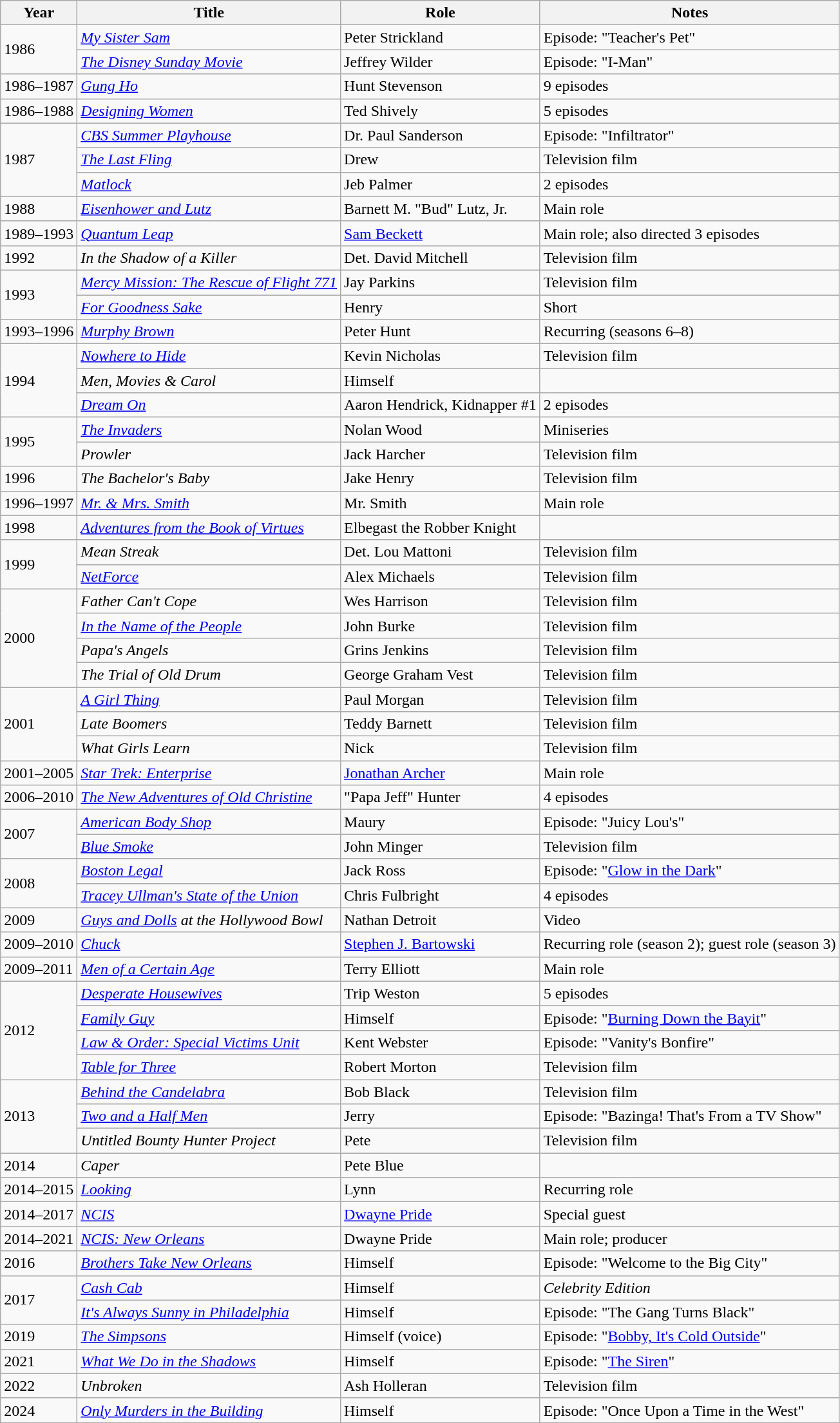<table class="wikitable sortable">
<tr>
<th>Year</th>
<th>Title</th>
<th>Role</th>
<th>Notes</th>
</tr>
<tr>
<td rowspan="2">1986</td>
<td><em><a href='#'>My Sister Sam</a></em></td>
<td>Peter Strickland</td>
<td>Episode: "Teacher's Pet"</td>
</tr>
<tr>
<td><em><a href='#'>The Disney Sunday Movie</a></em></td>
<td>Jeffrey Wilder</td>
<td>Episode: "I-Man"</td>
</tr>
<tr>
<td>1986–1987</td>
<td><em><a href='#'>Gung Ho</a></em></td>
<td>Hunt Stevenson</td>
<td>9 episodes</td>
</tr>
<tr>
<td>1986–1988</td>
<td><em><a href='#'>Designing Women</a></em></td>
<td>Ted Shively</td>
<td>5 episodes</td>
</tr>
<tr>
<td rowspan="3">1987</td>
<td><em><a href='#'>CBS Summer Playhouse</a></em></td>
<td>Dr. Paul Sanderson</td>
<td>Episode: "Infiltrator"</td>
</tr>
<tr>
<td data-sort-value="Last Fling, The"><em><a href='#'>The Last Fling</a></em></td>
<td>Drew</td>
<td>Television film</td>
</tr>
<tr>
<td><em><a href='#'>Matlock</a></em></td>
<td>Jeb Palmer</td>
<td>2 episodes</td>
</tr>
<tr>
<td>1988</td>
<td><em><a href='#'>Eisenhower and Lutz</a></em></td>
<td>Barnett M. "Bud" Lutz, Jr.</td>
<td>Main role</td>
</tr>
<tr>
<td>1989–1993</td>
<td><em><a href='#'>Quantum Leap</a></em></td>
<td><a href='#'>Sam Beckett</a></td>
<td>Main role; also directed 3 episodes</td>
</tr>
<tr>
<td>1992</td>
<td><em>In the Shadow of a Killer</em></td>
<td>Det. David Mitchell</td>
<td>Television film</td>
</tr>
<tr>
<td rowspan="2">1993</td>
<td><em><a href='#'>Mercy Mission: The Rescue of Flight 771</a></em></td>
<td>Jay Parkins</td>
<td>Television film</td>
</tr>
<tr>
<td><em><a href='#'>For Goodness Sake</a></em></td>
<td>Henry</td>
<td>Short</td>
</tr>
<tr>
<td>1993–1996</td>
<td><em><a href='#'>Murphy Brown</a></em></td>
<td>Peter Hunt</td>
<td>Recurring (seasons 6–8)</td>
</tr>
<tr>
<td rowspan="3">1994</td>
<td><em><a href='#'>Nowhere to Hide</a></em></td>
<td>Kevin Nicholas</td>
<td>Television film</td>
</tr>
<tr>
<td><em>Men, Movies & Carol</em></td>
<td>Himself</td>
<td></td>
</tr>
<tr>
<td><em><a href='#'>Dream On</a></em></td>
<td>Aaron Hendrick, Kidnapper #1</td>
<td>2 episodes</td>
</tr>
<tr>
<td rowspan="2">1995</td>
<td data-sort-value="Invaders, The"><em><a href='#'>The Invaders</a></em></td>
<td>Nolan Wood</td>
<td>Miniseries</td>
</tr>
<tr>
<td><em>Prowler</em></td>
<td>Jack Harcher</td>
<td>Television film</td>
</tr>
<tr>
<td>1996</td>
<td data-sort-value="Bachelor's Baby, The"><em>The Bachelor's Baby</em></td>
<td>Jake Henry</td>
<td>Television film</td>
</tr>
<tr>
<td>1996–1997</td>
<td><em><a href='#'>Mr. & Mrs. Smith</a></em></td>
<td>Mr. Smith</td>
<td>Main role</td>
</tr>
<tr>
<td>1998</td>
<td><em><a href='#'>Adventures from the Book of Virtues</a></em></td>
<td>Elbegast the Robber Knight</td>
<td></td>
</tr>
<tr>
<td rowspan="2">1999</td>
<td><em>Mean Streak</em></td>
<td>Det. Lou Mattoni</td>
<td>Television film</td>
</tr>
<tr>
<td><em><a href='#'>NetForce</a></em></td>
<td>Alex Michaels</td>
<td>Television film</td>
</tr>
<tr>
<td rowspan="4">2000</td>
<td><em>Father Can't Cope</em></td>
<td>Wes Harrison</td>
<td>Television film</td>
</tr>
<tr>
<td><em><a href='#'>In the Name of the People</a></em></td>
<td>John Burke</td>
<td>Television film</td>
</tr>
<tr>
<td><em>Papa's Angels</em></td>
<td>Grins Jenkins</td>
<td>Television film</td>
</tr>
<tr>
<td data-sort-value="Trial of Old Drum, The"><em>The Trial of Old Drum</em></td>
<td>George Graham Vest</td>
<td>Television film</td>
</tr>
<tr>
<td rowspan="3">2001</td>
<td data-sort-value="Girl Thing, A"><em><a href='#'>A Girl Thing</a></em></td>
<td>Paul Morgan</td>
<td>Television film</td>
</tr>
<tr>
<td><em>Late Boomers</em></td>
<td>Teddy Barnett</td>
<td>Television film</td>
</tr>
<tr>
<td><em>What Girls Learn</em></td>
<td>Nick</td>
<td>Television film</td>
</tr>
<tr>
<td>2001–2005</td>
<td><em><a href='#'>Star Trek: Enterprise</a></em></td>
<td><a href='#'>Jonathan Archer</a></td>
<td>Main role</td>
</tr>
<tr>
<td>2006–2010</td>
<td data-sort-value="New Adventures of Old Christine, The"><em><a href='#'>The New Adventures of Old Christine</a></em></td>
<td>"Papa Jeff" Hunter</td>
<td>4 episodes</td>
</tr>
<tr>
<td rowspan=2>2007</td>
<td><em><a href='#'>American Body Shop</a></em></td>
<td>Maury</td>
<td>Episode: "Juicy Lou's"</td>
</tr>
<tr>
<td><em><a href='#'>Blue Smoke</a></em></td>
<td>John Minger</td>
<td>Television film</td>
</tr>
<tr>
<td rowspan="2">2008</td>
<td><em><a href='#'>Boston Legal</a></em></td>
<td>Jack Ross</td>
<td>Episode: "<a href='#'>Glow in the Dark</a>"</td>
</tr>
<tr>
<td><em><a href='#'>Tracey Ullman's State of the Union</a></em></td>
<td>Chris Fulbright</td>
<td>4 episodes</td>
</tr>
<tr>
<td>2009</td>
<td><em><a href='#'>Guys and Dolls</a> at the Hollywood Bowl</em></td>
<td>Nathan Detroit</td>
<td>Video</td>
</tr>
<tr>
<td>2009–2010</td>
<td><em><a href='#'>Chuck</a></em></td>
<td><a href='#'>Stephen J. Bartowski</a></td>
<td>Recurring role (season 2); guest role (season 3)</td>
</tr>
<tr>
<td>2009–2011</td>
<td><em><a href='#'>Men of a Certain Age</a></em></td>
<td>Terry Elliott</td>
<td>Main role</td>
</tr>
<tr>
<td rowspan="4">2012</td>
<td><em><a href='#'>Desperate Housewives</a></em></td>
<td>Trip Weston</td>
<td>5 episodes</td>
</tr>
<tr>
<td><em><a href='#'>Family Guy</a></em></td>
<td>Himself</td>
<td>Episode: "<a href='#'>Burning Down the Bayit</a>"</td>
</tr>
<tr>
<td><em><a href='#'>Law & Order: Special Victims Unit</a></em></td>
<td>Kent Webster</td>
<td>Episode: "Vanity's Bonfire"</td>
</tr>
<tr>
<td><em><a href='#'>Table for Three</a></em></td>
<td>Robert Morton</td>
<td>Television film</td>
</tr>
<tr>
<td rowspan="3">2013</td>
<td><em><a href='#'>Behind the Candelabra</a></em></td>
<td>Bob Black</td>
<td>Television film</td>
</tr>
<tr>
<td><em><a href='#'>Two and a Half Men</a></em></td>
<td>Jerry</td>
<td>Episode: "Bazinga! That's From a TV Show"</td>
</tr>
<tr>
<td><em>Untitled Bounty Hunter Project</em></td>
<td>Pete</td>
<td>Television film</td>
</tr>
<tr>
<td>2014</td>
<td><em>Caper</em></td>
<td>Pete Blue</td>
<td></td>
</tr>
<tr>
<td>2014–2015</td>
<td><em><a href='#'>Looking</a></em></td>
<td>Lynn</td>
<td>Recurring role</td>
</tr>
<tr>
<td>2014–2017</td>
<td><em><a href='#'>NCIS</a></em></td>
<td><a href='#'>Dwayne Pride</a></td>
<td>Special guest</td>
</tr>
<tr>
<td>2014–2021</td>
<td><em><a href='#'>NCIS: New Orleans</a></em></td>
<td>Dwayne Pride</td>
<td>Main role; producer</td>
</tr>
<tr>
<td>2016</td>
<td><em><a href='#'>Brothers Take New Orleans</a></em></td>
<td>Himself</td>
<td>Episode: "Welcome to the Big City"</td>
</tr>
<tr>
<td rowspan="2">2017</td>
<td><em><a href='#'>Cash Cab</a></em></td>
<td>Himself</td>
<td><em>Celebrity Edition</em></td>
</tr>
<tr>
<td><em><a href='#'>It's Always Sunny in Philadelphia</a></em></td>
<td>Himself</td>
<td>Episode: "The Gang Turns Black"</td>
</tr>
<tr>
<td>2019</td>
<td><em><a href='#'>The Simpsons</a></em></td>
<td>Himself (voice)</td>
<td>Episode: "<a href='#'>Bobby, It's Cold Outside</a>"</td>
</tr>
<tr>
<td>2021</td>
<td><em><a href='#'>What We Do in the Shadows</a></em></td>
<td>Himself</td>
<td>Episode: "<a href='#'>The Siren</a>"</td>
</tr>
<tr>
<td>2022</td>
<td><em>Unbroken</em></td>
<td>Ash Holleran</td>
<td>Television film</td>
</tr>
<tr>
<td>2024</td>
<td><em><a href='#'>Only Murders in the Building</a></em></td>
<td>Himself</td>
<td>Episode: "Once Upon a Time in the West"</td>
</tr>
</table>
